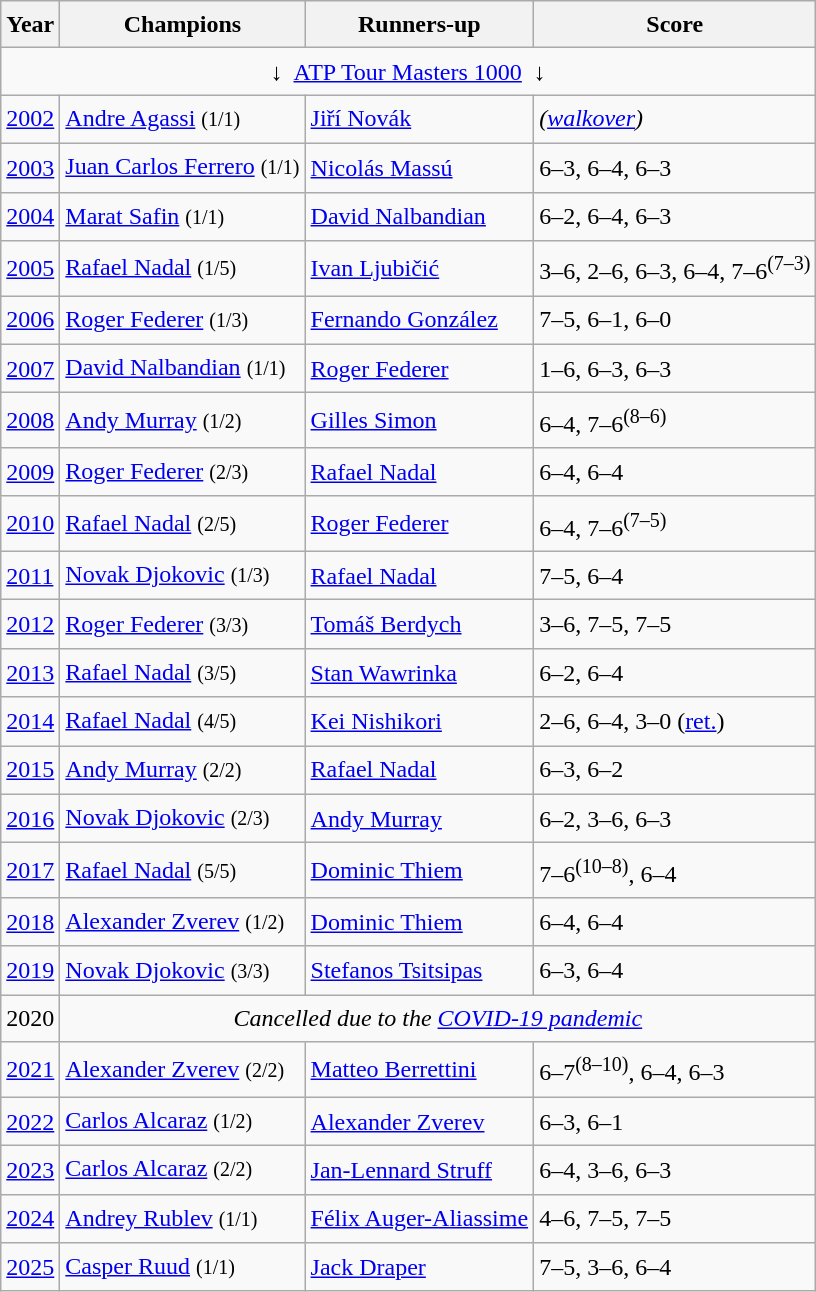<table class="wikitable sortable" style="font-size:1.00em; line-height:1.5em;">
<tr>
<th>Year</th>
<th>Champions</th>
<th>Runners-up</th>
<th>Score</th>
</tr>
<tr>
<td colspan=4 align=center>↓  <a href='#'>ATP Tour Masters 1000</a>  ↓</td>
</tr>
<tr>
<td><a href='#'>2002</a></td>
<td> <a href='#'>Andre Agassi</a> <small>(1/1)</small></td>
<td> <a href='#'>Jiří Novák</a></td>
<td><em>(<a href='#'>walkover</a>)</em></td>
</tr>
<tr>
<td><a href='#'>2003</a></td>
<td> <a href='#'>Juan Carlos Ferrero</a> <small>(1/1)</small></td>
<td> <a href='#'>Nicolás Massú</a></td>
<td>6–3, 6–4, 6–3</td>
</tr>
<tr>
<td><a href='#'>2004</a></td>
<td> <a href='#'>Marat Safin</a> <small>(1/1)</small></td>
<td> <a href='#'>David Nalbandian</a></td>
<td>6–2, 6–4, 6–3</td>
</tr>
<tr>
<td><a href='#'>2005</a></td>
<td> <a href='#'>Rafael Nadal</a> <small>(1/5)</small></td>
<td> <a href='#'>Ivan Ljubičić</a></td>
<td>3–6, 2–6, 6–3, 6–4, 7–6<sup>(7–3)</sup></td>
</tr>
<tr>
<td><a href='#'>2006</a></td>
<td> <a href='#'>Roger Federer</a> <small>(1/3)</small></td>
<td> <a href='#'>Fernando González</a></td>
<td>7–5, 6–1, 6–0</td>
</tr>
<tr>
<td><a href='#'>2007</a></td>
<td> <a href='#'>David Nalbandian</a> <small>(1/1)</small></td>
<td> <a href='#'>Roger Federer</a></td>
<td>1–6, 6–3, 6–3</td>
</tr>
<tr>
<td><a href='#'>2008</a></td>
<td> <a href='#'>Andy Murray</a> <small>(1/2)</small></td>
<td> <a href='#'>Gilles Simon</a></td>
<td>6–4, 7–6<sup>(8–6)</sup></td>
</tr>
<tr>
<td><a href='#'>2009</a></td>
<td> <a href='#'>Roger Federer</a> <small>(2/3)</small></td>
<td> <a href='#'>Rafael Nadal</a></td>
<td>6–4, 6–4</td>
</tr>
<tr>
<td><a href='#'>2010</a></td>
<td> <a href='#'>Rafael Nadal</a> <small>(2/5)</small></td>
<td> <a href='#'>Roger Federer</a></td>
<td>6–4, 7–6<sup>(7–5)</sup></td>
</tr>
<tr>
<td><a href='#'>2011</a></td>
<td> <a href='#'>Novak Djokovic</a> <small>(1/3)</small></td>
<td> <a href='#'>Rafael Nadal</a></td>
<td>7–5, 6–4</td>
</tr>
<tr>
<td><a href='#'>2012</a></td>
<td> <a href='#'>Roger Federer</a> <small>(3/3)</small></td>
<td> <a href='#'>Tomáš Berdych</a></td>
<td>3–6, 7–5, 7–5</td>
</tr>
<tr>
<td><a href='#'>2013</a></td>
<td> <a href='#'>Rafael Nadal</a> <small>(3/5)</small></td>
<td> <a href='#'>Stan Wawrinka</a></td>
<td>6–2, 6–4</td>
</tr>
<tr>
<td><a href='#'>2014</a></td>
<td> <a href='#'>Rafael Nadal</a> <small>(4/5)</small></td>
<td> <a href='#'>Kei Nishikori</a></td>
<td>2–6, 6–4, 3–0 (<a href='#'>ret.</a>)</td>
</tr>
<tr>
<td><a href='#'>2015</a></td>
<td> <a href='#'>Andy Murray</a> <small>(2/2)</small></td>
<td> <a href='#'>Rafael Nadal</a></td>
<td>6–3, 6–2</td>
</tr>
<tr>
<td><a href='#'>2016</a></td>
<td> <a href='#'>Novak Djokovic</a> <small>(2/3)</small></td>
<td> <a href='#'>Andy Murray</a></td>
<td>6–2, 3–6, 6–3</td>
</tr>
<tr>
<td><a href='#'>2017</a></td>
<td> <a href='#'>Rafael Nadal</a> <small>(5/5)</small></td>
<td> <a href='#'>Dominic Thiem</a></td>
<td>7–6<sup>(10–8)</sup>, 6–4</td>
</tr>
<tr>
<td><a href='#'>2018</a></td>
<td> <a href='#'>Alexander Zverev</a> <small>(1/2)</small></td>
<td> <a href='#'>Dominic Thiem</a></td>
<td>6–4, 6–4</td>
</tr>
<tr>
<td><a href='#'>2019</a></td>
<td> <a href='#'>Novak Djokovic</a> <small>(3/3)</small></td>
<td> <a href='#'>Stefanos Tsitsipas</a></td>
<td>6–3, 6–4</td>
</tr>
<tr>
<td>2020</td>
<td colspan="3" align="center"><em>Cancelled due to the <a href='#'>COVID-19 pandemic</a></em></td>
</tr>
<tr>
<td><a href='#'>2021</a></td>
<td> <a href='#'>Alexander Zverev</a> <small>(2/2)</small></td>
<td> <a href='#'>Matteo Berrettini</a></td>
<td>6–7<sup>(8–10)</sup>, 6–4, 6–3</td>
</tr>
<tr>
<td><a href='#'>2022</a></td>
<td> <a href='#'>Carlos Alcaraz</a> <small>(1/2)</small></td>
<td> <a href='#'>Alexander Zverev</a></td>
<td>6–3, 6–1</td>
</tr>
<tr>
<td><a href='#'>2023</a></td>
<td> <a href='#'>Carlos Alcaraz</a> <small>(2/2)</small></td>
<td> <a href='#'>Jan-Lennard Struff</a></td>
<td>6–4, 3–6, 6–3</td>
</tr>
<tr>
<td><a href='#'>2024</a></td>
<td> <a href='#'>Andrey Rublev</a> <small>(1/1)</small></td>
<td> <a href='#'>Félix Auger-Aliassime</a></td>
<td>4–6, 7–5, 7–5</td>
</tr>
<tr>
<td><a href='#'>2025</a></td>
<td> <a href='#'>Casper Ruud</a> <small>(1/1)</small></td>
<td> <a href='#'>Jack Draper</a></td>
<td>7–5, 3–6, 6–4</td>
</tr>
</table>
